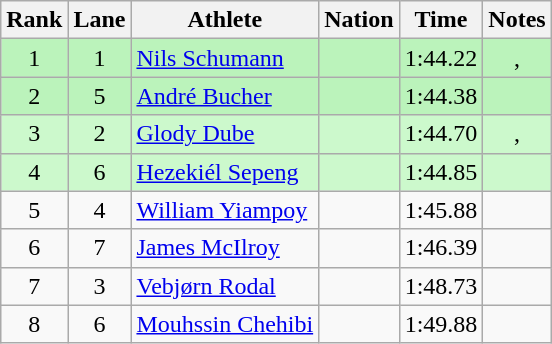<table class="wikitable sortable" style="text-align:center">
<tr>
<th>Rank</th>
<th>Lane</th>
<th>Athlete</th>
<th>Nation</th>
<th>Time</th>
<th>Notes</th>
</tr>
<tr bgcolor = "bbf3bb">
<td>1</td>
<td>1</td>
<td align="left"><a href='#'>Nils Schumann</a></td>
<td align="left"></td>
<td>1:44.22</td>
<td>, </td>
</tr>
<tr bgcolor = "bbf3bb">
<td>2</td>
<td>5</td>
<td align="left"><a href='#'>André Bucher</a></td>
<td align="left"></td>
<td>1:44.38</td>
<td></td>
</tr>
<tr bgcolor = "ccf9cc">
<td>3</td>
<td>2</td>
<td align="left"><a href='#'>Glody Dube</a></td>
<td align="left"></td>
<td>1:44.70</td>
<td>, </td>
</tr>
<tr bgcolor = "ccf9cc">
<td>4</td>
<td>6</td>
<td align="left"><a href='#'>Hezekiél Sepeng</a></td>
<td align="left"></td>
<td>1:44.85</td>
<td></td>
</tr>
<tr>
<td>5</td>
<td>4</td>
<td align="left"><a href='#'>William Yiampoy</a></td>
<td align="left"></td>
<td>1:45.88</td>
<td></td>
</tr>
<tr>
<td>6</td>
<td>7</td>
<td align="left"><a href='#'>James McIlroy</a></td>
<td align="left"></td>
<td>1:46.39</td>
<td></td>
</tr>
<tr>
<td>7</td>
<td>3</td>
<td align="left"><a href='#'>Vebjørn Rodal</a></td>
<td align="left"></td>
<td>1:48.73</td>
<td></td>
</tr>
<tr>
<td>8</td>
<td>6</td>
<td align="left"><a href='#'>Mouhssin Chehibi</a></td>
<td align="left"></td>
<td>1:49.88</td>
<td></td>
</tr>
</table>
